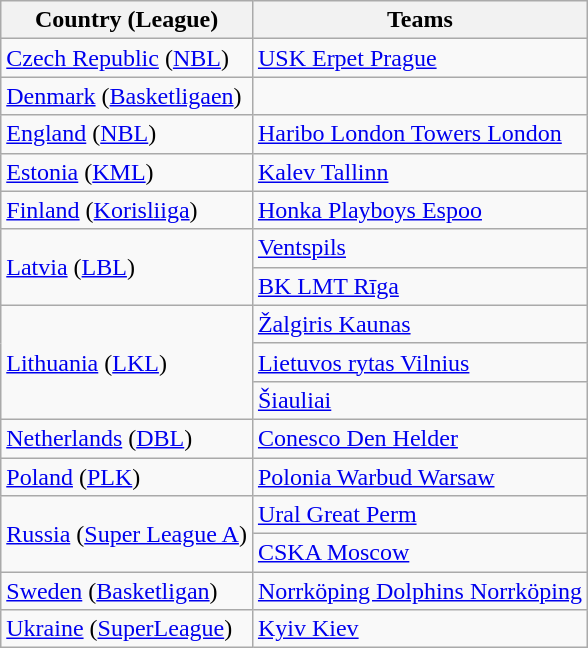<table class=wikitable style="text-align:left">
<tr>
<th>Country (League)</th>
<th>Teams</th>
</tr>
<tr>
<td> <a href='#'>Czech Republic</a> (<a href='#'>NBL</a>)</td>
<td><a href='#'>USK Erpet Prague</a></td>
</tr>
<tr>
<td> <a href='#'>Denmark</a> (<a href='#'>Basketligaen</a>)</td>
<td></td>
</tr>
<tr>
<td> <a href='#'>England</a> (<a href='#'>NBL</a>)</td>
<td><a href='#'>Haribo London Towers London</a></td>
</tr>
<tr>
<td> <a href='#'>Estonia</a> (<a href='#'>KML</a>)</td>
<td><a href='#'>Kalev Tallinn</a></td>
</tr>
<tr>
<td> <a href='#'>Finland</a> (<a href='#'>Korisliiga</a>)</td>
<td><a href='#'>Honka Playboys Espoo</a></td>
</tr>
<tr>
<td rowspan=2> <a href='#'>Latvia</a> (<a href='#'>LBL</a>)</td>
<td><a href='#'>Ventspils</a></td>
</tr>
<tr>
<td><a href='#'>BK LMT Rīga</a></td>
</tr>
<tr>
<td rowspan=3> <a href='#'>Lithuania</a> (<a href='#'>LKL</a>)</td>
<td><a href='#'>Žalgiris Kaunas</a></td>
</tr>
<tr>
<td><a href='#'>Lietuvos rytas Vilnius</a></td>
</tr>
<tr>
<td><a href='#'>Šiauliai</a></td>
</tr>
<tr>
<td> <a href='#'>Netherlands</a> (<a href='#'>DBL</a>)</td>
<td><a href='#'>Conesco Den Helder</a></td>
</tr>
<tr>
<td> <a href='#'>Poland</a> (<a href='#'>PLK</a>)</td>
<td><a href='#'>Polonia Warbud Warsaw</a></td>
</tr>
<tr>
<td rowspan=2> <a href='#'>Russia</a> (<a href='#'>Super League A</a>)</td>
<td><a href='#'>Ural Great Perm</a></td>
</tr>
<tr>
<td><a href='#'>CSKA Moscow</a></td>
</tr>
<tr>
<td> <a href='#'>Sweden</a> (<a href='#'>Basketligan</a>)</td>
<td><a href='#'>Norrköping Dolphins Norrköping</a></td>
</tr>
<tr>
<td> <a href='#'>Ukraine</a> (<a href='#'>SuperLeague</a>)</td>
<td><a href='#'>Kyiv Kiev</a></td>
</tr>
</table>
